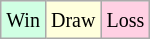<table class="wikitable">
<tr>
<td style="background-color: #d0ffe3;"><small>Win</small></td>
<td style="background-color: #ffffdd;"><small>Draw</small></td>
<td style="background-color: #ffd0e3;"><small>Loss</small></td>
</tr>
</table>
